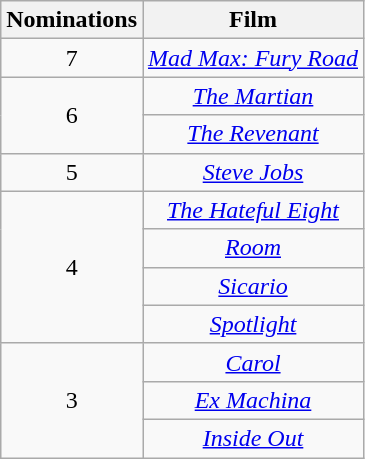<table class="wikitable" style="text-align:center;">
<tr>
<th scope="col" width="55">Nominations</th>
<th scope="col" align="center">Film</th>
</tr>
<tr>
<td style="text-align:center;">7</td>
<td><em><a href='#'>Mad Max: Fury Road</a></em></td>
</tr>
<tr>
<td rowspan=2 style="text-align:center">6</td>
<td><em><a href='#'>The Martian</a></em></td>
</tr>
<tr>
<td><em><a href='#'>The Revenant</a></em></td>
</tr>
<tr>
<td rowspan=1 style="text-align:center">5</td>
<td><em><a href='#'>Steve Jobs</a></em></td>
</tr>
<tr>
<td rowspan=4 style="text-align:center">4</td>
<td><em><a href='#'>The Hateful Eight</a></em></td>
</tr>
<tr>
<td><em><a href='#'>Room</a></em></td>
</tr>
<tr>
<td><em><a href='#'>Sicario</a></em></td>
</tr>
<tr>
<td><em><a href='#'>Spotlight</a></em></td>
</tr>
<tr>
<td rowspan=3 style="text-align:center">3</td>
<td><em><a href='#'>Carol</a></em></td>
</tr>
<tr>
<td><em><a href='#'>Ex Machina</a></em></td>
</tr>
<tr>
<td><em><a href='#'>Inside Out</a></em></td>
</tr>
</table>
